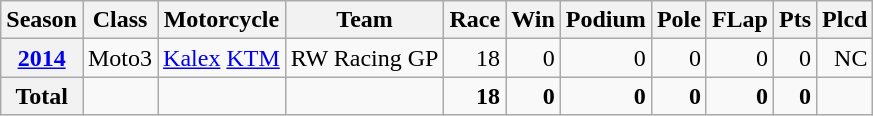<table class="wikitable" style=text-align:right>
<tr>
<th>Season</th>
<th>Class</th>
<th>Motorcycle</th>
<th>Team</th>
<th>Race</th>
<th>Win</th>
<th>Podium</th>
<th>Pole</th>
<th>FLap</th>
<th>Pts</th>
<th>Plcd</th>
</tr>
<tr>
<th><a href='#'>2014</a></th>
<td>Moto3</td>
<td><a href='#'>Kalex</a> <a href='#'>KTM</a></td>
<td>RW Racing GP</td>
<td>18</td>
<td>0</td>
<td>0</td>
<td>0</td>
<td>0</td>
<td>0</td>
<td>NC</td>
</tr>
<tr>
<th>Total</th>
<td></td>
<td></td>
<td></td>
<td><strong>18</strong></td>
<td><strong>0</strong></td>
<td><strong>0</strong></td>
<td><strong>0</strong></td>
<td><strong>0</strong></td>
<td><strong>0</strong></td>
<td></td>
</tr>
</table>
